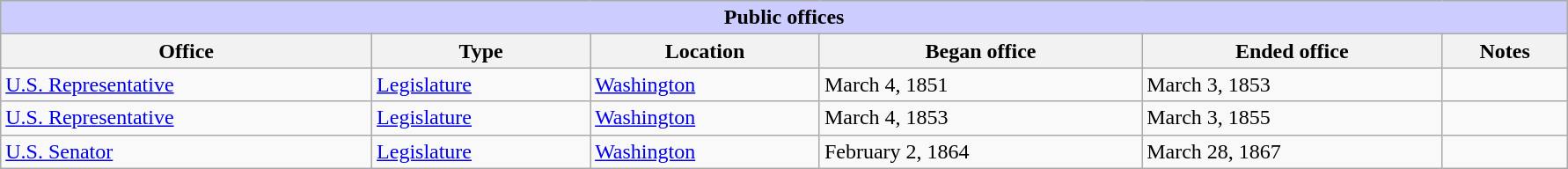<table class=wikitable style="width: 94%" style="text-align: center;" align="center">
<tr bgcolor=#cccccc>
<th colspan=7 style="background: #ccccff;">Public offices</th>
</tr>
<tr>
<th><strong>Office</strong></th>
<th><strong>Type</strong></th>
<th><strong>Location</strong></th>
<th><strong>Began office</strong></th>
<th><strong>Ended office</strong></th>
<th><strong>Notes</strong></th>
</tr>
<tr>
<td><a href='#'>U.S. Representative</a></td>
<td><a href='#'>Legislature</a></td>
<td><a href='#'>Washington</a></td>
<td>March 4, 1851</td>
<td>March 3, 1853</td>
<td></td>
</tr>
<tr>
<td><a href='#'>U.S. Representative</a></td>
<td><a href='#'>Legislature</a></td>
<td><a href='#'>Washington</a></td>
<td>March 4, 1853</td>
<td>March 3, 1855</td>
<td></td>
</tr>
<tr>
<td><a href='#'>U.S. Senator</a></td>
<td><a href='#'>Legislature</a></td>
<td><a href='#'>Washington</a></td>
<td>February 2, 1864</td>
<td>March 28, 1867</td>
<td></td>
</tr>
</table>
